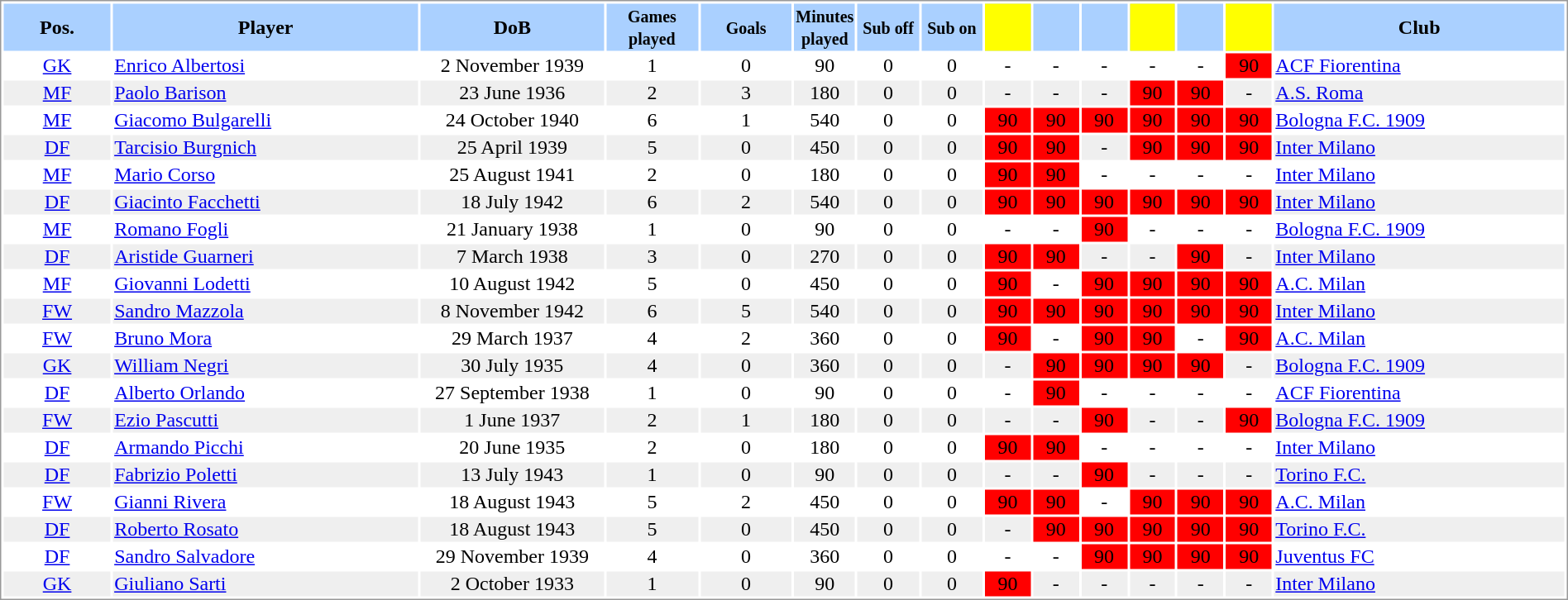<table border="0" width="100%" style="border: 1px solid #999; background-color:#FFFFFF; text-align:center">
<tr align="center" bgcolor="#AAD0FF">
<th width=7%>Pos.</th>
<th width=20%>Player</th>
<th width=12%>DoB</th>
<th width=6%><small>Games<br>played</small></th>
<th width=6%><small>Goals</small></th>
<th width=4%><small>Minutes<br>played</small></th>
<th width=4%><small>Sub off</small></th>
<th width=4%><small>Sub on</small></th>
<th width=3% bgcolor=yellow></th>
<th width=3%></th>
<th width=3%></th>
<th width=3% bgcolor=yellow></th>
<th width=3%></th>
<th width=3% bgcolor=yellow></th>
<th width=27%>Club</th>
</tr>
<tr>
<td><a href='#'>GK</a></td>
<td align="left"><a href='#'>Enrico Albertosi</a></td>
<td>2 November 1939</td>
<td>1</td>
<td>0</td>
<td>90</td>
<td>0</td>
<td>0</td>
<td>-</td>
<td>-</td>
<td>-</td>
<td>-</td>
<td>-</td>
<td bgcolor=red>90</td>
<td align="left"> <a href='#'>ACF Fiorentina</a></td>
</tr>
<tr bgcolor="#EFEFEF">
<td><a href='#'>MF</a></td>
<td align="left"><a href='#'>Paolo Barison</a></td>
<td>23 June 1936</td>
<td>2</td>
<td>3</td>
<td>180</td>
<td>0</td>
<td>0</td>
<td>-</td>
<td>-</td>
<td>-</td>
<td bgcolor=red>90</td>
<td bgcolor=red>90</td>
<td>-</td>
<td align="left"> <a href='#'>A.S. Roma</a></td>
</tr>
<tr>
<td><a href='#'>MF</a></td>
<td align="left"><a href='#'>Giacomo Bulgarelli</a></td>
<td>24 October 1940</td>
<td>6</td>
<td>1</td>
<td>540</td>
<td>0</td>
<td>0</td>
<td bgcolor=red>90</td>
<td bgcolor=red>90</td>
<td bgcolor=red>90</td>
<td bgcolor=red>90</td>
<td bgcolor=red>90</td>
<td bgcolor=red>90</td>
<td align="left"> <a href='#'>Bologna F.C. 1909</a></td>
</tr>
<tr bgcolor="#EFEFEF">
<td><a href='#'>DF</a></td>
<td align="left"><a href='#'>Tarcisio Burgnich</a></td>
<td>25 April 1939</td>
<td>5</td>
<td>0</td>
<td>450</td>
<td>0</td>
<td>0</td>
<td bgcolor=red>90</td>
<td bgcolor=red>90</td>
<td>-</td>
<td bgcolor=red>90</td>
<td bgcolor=red>90</td>
<td bgcolor=red>90</td>
<td align="left"> <a href='#'>Inter Milano</a></td>
</tr>
<tr>
<td><a href='#'>MF</a></td>
<td align="left"><a href='#'>Mario Corso</a></td>
<td>25 August 1941</td>
<td>2</td>
<td>0</td>
<td>180</td>
<td>0</td>
<td>0</td>
<td bgcolor=red>90</td>
<td bgcolor=red>90</td>
<td>-</td>
<td>-</td>
<td>-</td>
<td>-</td>
<td align="left"> <a href='#'>Inter Milano</a></td>
</tr>
<tr bgcolor="#EFEFEF">
<td><a href='#'>DF</a></td>
<td align="left"><a href='#'>Giacinto Facchetti</a></td>
<td>18 July 1942</td>
<td>6</td>
<td>2</td>
<td>540</td>
<td>0</td>
<td>0</td>
<td bgcolor=red>90</td>
<td bgcolor=red>90</td>
<td bgcolor=red>90</td>
<td bgcolor=red>90</td>
<td bgcolor=red>90</td>
<td bgcolor=red>90</td>
<td align="left"> <a href='#'>Inter Milano</a></td>
</tr>
<tr>
<td><a href='#'>MF</a></td>
<td align="left"><a href='#'>Romano Fogli</a></td>
<td>21 January 1938</td>
<td>1</td>
<td>0</td>
<td>90</td>
<td>0</td>
<td>0</td>
<td>-</td>
<td>-</td>
<td bgcolor=red>90</td>
<td>-</td>
<td>-</td>
<td>-</td>
<td align="left"> <a href='#'>Bologna F.C. 1909</a></td>
</tr>
<tr bgcolor="#EFEFEF">
<td><a href='#'>DF</a></td>
<td align="left"><a href='#'>Aristide Guarneri</a></td>
<td>7 March 1938</td>
<td>3</td>
<td>0</td>
<td>270</td>
<td>0</td>
<td>0</td>
<td bgcolor=red>90</td>
<td bgcolor=red>90</td>
<td>-</td>
<td>-</td>
<td bgcolor=red>90</td>
<td>-</td>
<td align="left"> <a href='#'>Inter Milano</a></td>
</tr>
<tr>
<td><a href='#'>MF</a></td>
<td align="left"><a href='#'>Giovanni Lodetti</a></td>
<td>10 August 1942</td>
<td>5</td>
<td>0</td>
<td>450</td>
<td>0</td>
<td>0</td>
<td bgcolor=red>90</td>
<td>-</td>
<td bgcolor=red>90</td>
<td bgcolor=red>90</td>
<td bgcolor=red>90</td>
<td bgcolor=red>90</td>
<td align="left"> <a href='#'>A.C. Milan</a></td>
</tr>
<tr bgcolor="#EFEFEF">
<td><a href='#'>FW</a></td>
<td align="left"><a href='#'>Sandro Mazzola</a></td>
<td>8 November 1942</td>
<td>6</td>
<td>5</td>
<td>540</td>
<td>0</td>
<td>0</td>
<td bgcolor=red>90</td>
<td bgcolor=red>90</td>
<td bgcolor=red>90</td>
<td bgcolor=red>90</td>
<td bgcolor=red>90</td>
<td bgcolor=red>90</td>
<td align="left"> <a href='#'>Inter Milano</a></td>
</tr>
<tr>
<td><a href='#'>FW</a></td>
<td align="left"><a href='#'>Bruno Mora</a></td>
<td>29 March 1937</td>
<td>4</td>
<td>2</td>
<td>360</td>
<td>0</td>
<td>0</td>
<td bgcolor=red>90</td>
<td>-</td>
<td bgcolor=red>90</td>
<td bgcolor=red>90</td>
<td>-</td>
<td bgcolor=red>90</td>
<td align="left"> <a href='#'>A.C. Milan</a></td>
</tr>
<tr bgcolor="#EFEFEF">
<td><a href='#'>GK</a></td>
<td align="left"><a href='#'>William Negri</a></td>
<td>30 July 1935</td>
<td>4</td>
<td>0</td>
<td>360</td>
<td>0</td>
<td>0</td>
<td>-</td>
<td bgcolor=red>90</td>
<td bgcolor=red>90</td>
<td bgcolor=red>90</td>
<td bgcolor=red>90</td>
<td>-</td>
<td align="left"> <a href='#'>Bologna F.C. 1909</a></td>
</tr>
<tr>
<td><a href='#'>DF</a></td>
<td align="left"><a href='#'>Alberto Orlando</a></td>
<td>27 September 1938</td>
<td>1</td>
<td>0</td>
<td>90</td>
<td>0</td>
<td>0</td>
<td>-</td>
<td bgcolor=red>90</td>
<td>-</td>
<td>-</td>
<td>-</td>
<td>-</td>
<td align="left"> <a href='#'>ACF Fiorentina</a></td>
</tr>
<tr bgcolor="#EFEFEF">
<td><a href='#'>FW</a></td>
<td align="left"><a href='#'>Ezio Pascutti</a></td>
<td>1 June 1937</td>
<td>2</td>
<td>1</td>
<td>180</td>
<td>0</td>
<td>0</td>
<td>-</td>
<td>-</td>
<td bgcolor=red>90</td>
<td>-</td>
<td>-</td>
<td bgcolor=red>90</td>
<td align="left"> <a href='#'>Bologna F.C. 1909</a></td>
</tr>
<tr>
<td><a href='#'>DF</a></td>
<td align="left"><a href='#'>Armando Picchi</a></td>
<td>20 June 1935</td>
<td>2</td>
<td>0</td>
<td>180</td>
<td>0</td>
<td>0</td>
<td bgcolor=red>90</td>
<td bgcolor=red>90</td>
<td>-</td>
<td>-</td>
<td>-</td>
<td>-</td>
<td align="left"> <a href='#'>Inter Milano</a></td>
</tr>
<tr bgcolor="#EFEFEF">
<td><a href='#'>DF</a></td>
<td align="left"><a href='#'>Fabrizio Poletti</a></td>
<td>13 July 1943</td>
<td>1</td>
<td>0</td>
<td>90</td>
<td>0</td>
<td>0</td>
<td>-</td>
<td>-</td>
<td bgcolor=red>90</td>
<td>-</td>
<td>-</td>
<td>-</td>
<td align="left"> <a href='#'>Torino F.C.</a></td>
</tr>
<tr>
<td><a href='#'>FW</a></td>
<td align="left"><a href='#'>Gianni Rivera</a></td>
<td>18 August 1943</td>
<td>5</td>
<td>2</td>
<td>450</td>
<td>0</td>
<td>0</td>
<td bgcolor=red>90</td>
<td bgcolor=red>90</td>
<td>-</td>
<td bgcolor=red>90</td>
<td bgcolor=red>90</td>
<td bgcolor=red>90</td>
<td align="left"> <a href='#'>A.C. Milan</a></td>
</tr>
<tr bgcolor="#EFEFEF">
<td><a href='#'>DF</a></td>
<td align="left"><a href='#'>Roberto Rosato</a></td>
<td>18 August 1943</td>
<td>5</td>
<td>0</td>
<td>450</td>
<td>0</td>
<td>0</td>
<td>-</td>
<td bgcolor=red>90</td>
<td bgcolor=red>90</td>
<td bgcolor=red>90</td>
<td bgcolor=red>90</td>
<td bgcolor=red>90</td>
<td align="left"> <a href='#'>Torino F.C.</a></td>
</tr>
<tr>
<td><a href='#'>DF</a></td>
<td align="left"><a href='#'>Sandro Salvadore</a></td>
<td>29 November 1939</td>
<td>4</td>
<td>0</td>
<td>360</td>
<td>0</td>
<td>0</td>
<td>-</td>
<td>-</td>
<td bgcolor=red>90</td>
<td bgcolor=red>90</td>
<td bgcolor=red>90</td>
<td bgcolor=red>90</td>
<td align="left"> <a href='#'>Juventus FC</a></td>
</tr>
<tr bgcolor="#EFEFEF">
<td><a href='#'>GK</a></td>
<td align="left"><a href='#'>Giuliano Sarti</a></td>
<td>2 October 1933</td>
<td>1</td>
<td>0</td>
<td>90</td>
<td>0</td>
<td>0</td>
<td bgcolor=red>90</td>
<td>-</td>
<td>-</td>
<td>-</td>
<td>-</td>
<td>-</td>
<td align="left"> <a href='#'>Inter Milano</a></td>
</tr>
</table>
